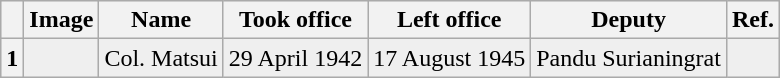<table class="wikitable" style="background:#eeee; float:center; text-align:center">
<tr>
<th></th>
<th>Image</th>
<th>Name</th>
<th>Took office</th>
<th>Left office</th>
<th>Deputy</th>
<th>Ref.</th>
</tr>
<tr>
<th>1</th>
<td></td>
<td><span>Col. Matsui</span></td>
<td>29 April 1942</td>
<td>17 August 1945</td>
<td>Pandu Surianingrat</td>
<td></td>
</tr>
</table>
